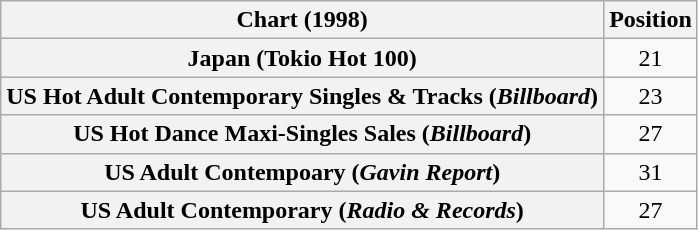<table class="wikitable sortable plainrowheaders" style="text-align:center">
<tr>
<th scope="col">Chart (1998)</th>
<th scope="col">Position</th>
</tr>
<tr>
<th scope="row">Japan (Tokio Hot 100)</th>
<td>21</td>
</tr>
<tr>
<th scope="row">US Hot Adult Contemporary Singles & Tracks (<em>Billboard</em>)</th>
<td>23</td>
</tr>
<tr>
<th scope="row">US Hot Dance Maxi-Singles Sales (<em>Billboard</em>)</th>
<td>27</td>
</tr>
<tr>
<th scope="row">US Adult Contempoary (<em>Gavin Report</em>)</th>
<td>31</td>
</tr>
<tr>
<th scope="row">US Adult Contemporary (<em>Radio & Records</em>)</th>
<td>27</td>
</tr>
</table>
